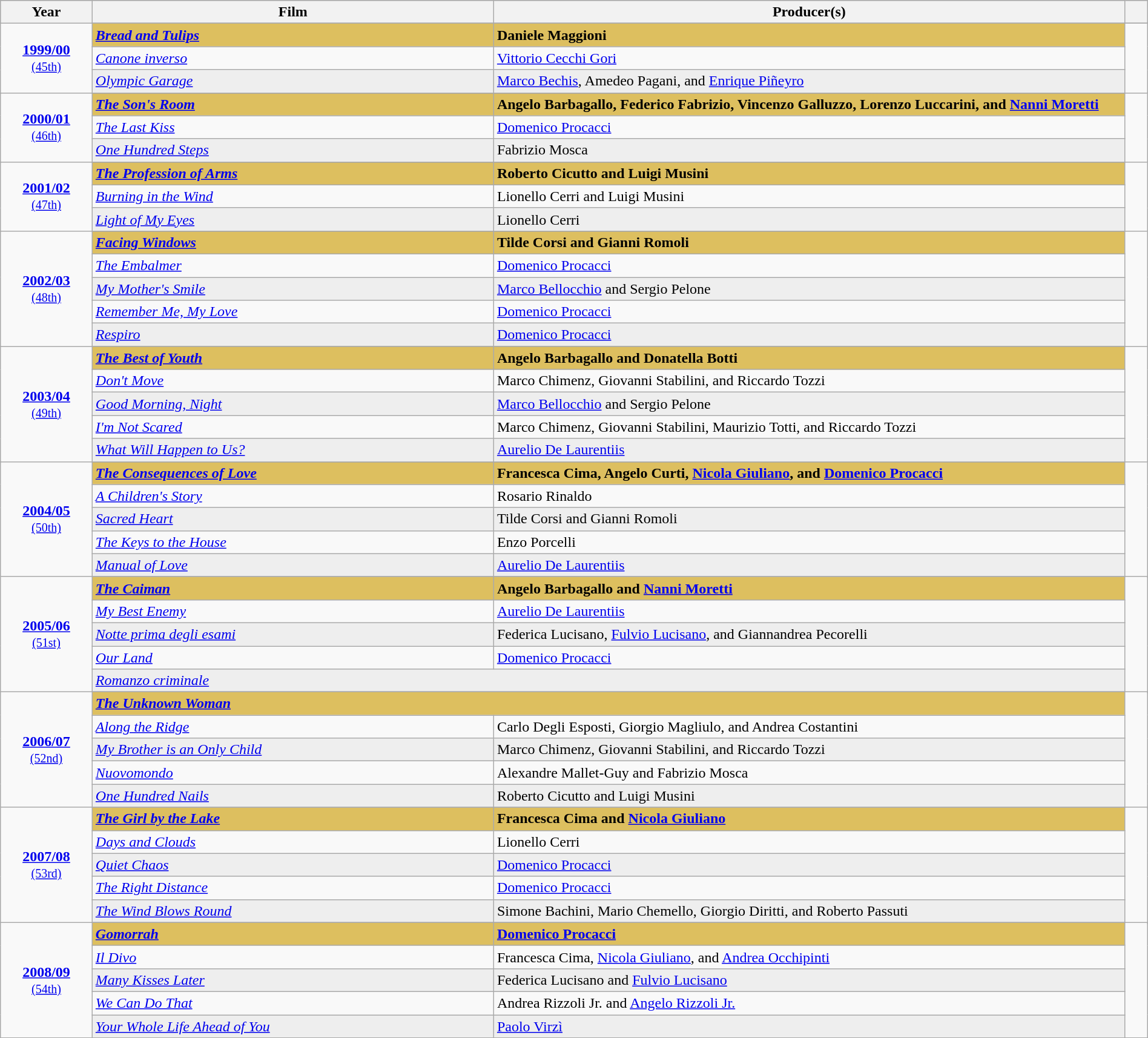<table class="wikitable" style="width:100%">
<tr bgcolor="#bebebe">
<th width="8%">Year</th>
<th width="35%">Film</th>
<th width="55%">Producer(s)</th>
<th width="2%" class="unstable"></th>
</tr>
<tr>
<td rowspan=4 style="text-align:center"><strong><a href='#'>1999/00</a></strong><br><small><a href='#'>(45th)</a></small></td>
</tr>
<tr>
<td style="background:#DDBF5F"><strong><em><a href='#'>Bread and Tulips</a></em></strong></td>
<td style="background:#DDBF5F"><strong>Daniele Maggioni</strong></td>
<td rowspan=4 style="text-align:center"></td>
</tr>
<tr>
<td><em><a href='#'>Canone inverso</a></em></td>
<td><a href='#'>Vittorio Cecchi Gori</a></td>
</tr>
<tr style="background:#eee;">
<td><em><a href='#'>Olympic Garage</a></em></td>
<td><a href='#'>Marco Bechis</a>, Amedeo Pagani, and <a href='#'>Enrique Piñeyro</a></td>
</tr>
<tr>
<td rowspan=4 style="text-align:center"><strong><a href='#'>2000/01</a></strong><br><small><a href='#'>(46th)</a></small></td>
</tr>
<tr>
<td style="background:#DDBF5F"><strong><em><a href='#'>The Son's Room</a></em></strong></td>
<td style="background:#DDBF5F"><strong>Angelo Barbagallo, Federico Fabrizio, Vincenzo Galluzzo, Lorenzo Luccarini, and  <a href='#'>Nanni Moretti</a></strong></td>
<td rowspan=4 style="text-align:center"></td>
</tr>
<tr>
<td><em><a href='#'>The Last Kiss</a></em></td>
<td><a href='#'>Domenico Procacci</a></td>
</tr>
<tr style="background:#eee;">
<td><em><a href='#'>One Hundred Steps</a></em></td>
<td>Fabrizio Mosca</td>
</tr>
<tr>
<td rowspan=4 style="text-align:center"><strong><a href='#'>2001/02</a></strong><br><small><a href='#'>(47th)</a></small></td>
</tr>
<tr>
<td style="background:#DDBF5F"><strong><em><a href='#'>The Profession of Arms</a></em></strong></td>
<td style="background:#DDBF5F"><strong>Roberto Cicutto and Luigi Musini</strong></td>
<td rowspan=4 style="text-align:center"></td>
</tr>
<tr>
<td><em><a href='#'>Burning in the Wind</a></em></td>
<td>Lionello Cerri and Luigi Musini</td>
</tr>
<tr style="background:#eee;">
<td><em><a href='#'>Light of My Eyes</a></em></td>
<td>Lionello Cerri</td>
</tr>
<tr>
<td rowspan=6 style="text-align:center"><strong><a href='#'>2002/03</a></strong><br><small><a href='#'>(48th)</a></small></td>
</tr>
<tr>
<td style="background:#DDBF5F"><strong><em><a href='#'>Facing Windows</a></em></strong></td>
<td style="background:#DDBF5F"><strong>Tilde Corsi and Gianni Romoli</strong></td>
<td rowspan=6 style="text-align:center"></td>
</tr>
<tr>
<td><em><a href='#'>The Embalmer</a></em></td>
<td><a href='#'>Domenico Procacci</a></td>
</tr>
<tr style="background:#eee;">
<td><em><a href='#'>My Mother's Smile</a></em></td>
<td><a href='#'>Marco Bellocchio</a> and Sergio Pelone</td>
</tr>
<tr>
<td><em><a href='#'>Remember Me, My Love</a></em></td>
<td><a href='#'>Domenico Procacci</a></td>
</tr>
<tr style="background:#eee;">
<td><em><a href='#'>Respiro</a></em></td>
<td><a href='#'>Domenico Procacci</a></td>
</tr>
<tr>
<td rowspan=6 style="text-align:center"><strong><a href='#'>2003/04</a></strong><br><small><a href='#'>(49th)</a></small></td>
</tr>
<tr>
<td style="background:#DDBF5F"><strong><em><a href='#'>The Best of Youth</a></em></strong></td>
<td style="background:#DDBF5F"><strong>Angelo Barbagallo and Donatella Botti</strong></td>
<td rowspan=6 style="text-align:center"></td>
</tr>
<tr>
<td><em><a href='#'>Don't Move</a></em></td>
<td>Marco Chimenz, Giovanni Stabilini, and Riccardo Tozzi</td>
</tr>
<tr style="background:#eee;">
<td><em><a href='#'>Good Morning, Night</a></em></td>
<td><a href='#'>Marco Bellocchio</a> and Sergio Pelone</td>
</tr>
<tr>
<td><em><a href='#'>I'm Not Scared</a></em></td>
<td>Marco Chimenz, Giovanni Stabilini, Maurizio Totti, and Riccardo Tozzi</td>
</tr>
<tr style="background:#eee;">
<td><em><a href='#'>What Will Happen to Us?</a></em></td>
<td><a href='#'>Aurelio De Laurentiis</a></td>
</tr>
<tr>
<td rowspan=6 style="text-align:center"><strong><a href='#'>2004/05</a></strong><br><small><a href='#'>(50th)</a></small></td>
</tr>
<tr>
<td style="background:#DDBF5F"><strong><em><a href='#'>The Consequences of Love</a></em></strong></td>
<td style="background:#DDBF5F"><strong>Francesca Cima, Angelo Curti, <a href='#'>Nicola Giuliano</a>, and <a href='#'>Domenico Procacci</a></strong></td>
<td rowspan=6 style="text-align:center"></td>
</tr>
<tr>
<td><em><a href='#'>A Children's Story</a></em></td>
<td>Rosario Rinaldo</td>
</tr>
<tr style="background:#eee;">
<td><em><a href='#'>Sacred Heart</a></em></td>
<td>Tilde Corsi and Gianni Romoli</td>
</tr>
<tr>
<td><em><a href='#'>The Keys to the House</a></em></td>
<td>Enzo Porcelli</td>
</tr>
<tr style="background:#eee;">
<td><em><a href='#'>Manual of Love</a></em></td>
<td><a href='#'>Aurelio De Laurentiis</a></td>
</tr>
<tr>
<td rowspan=6 style="text-align:center"><strong><a href='#'>2005/06</a></strong><br><small><a href='#'>(51st)</a></small></td>
</tr>
<tr>
<td style="background:#DDBF5F"><strong><em><a href='#'>The Caiman</a></em></strong></td>
<td style="background:#DDBF5F"><strong>Angelo Barbagallo and <a href='#'>Nanni Moretti</a></strong></td>
<td rowspan=6 style="text-align:center"></td>
</tr>
<tr>
<td><em><a href='#'>My Best Enemy</a></em></td>
<td><a href='#'>Aurelio De Laurentiis</a></td>
</tr>
<tr style="background:#eee;">
<td><em><a href='#'>Notte prima degli esami</a></em></td>
<td>Federica Lucisano, <a href='#'>Fulvio Lucisano</a>, and Giannandrea Pecorelli</td>
</tr>
<tr>
<td><em><a href='#'>Our Land</a></em></td>
<td><a href='#'>Domenico Procacci</a></td>
</tr>
<tr style="background:#eee;">
<td colspan=2><em><a href='#'>Romanzo criminale</a></em></td>
</tr>
<tr>
<td rowspan=6 style="text-align:center"><strong><a href='#'>2006/07</a></strong><br><small><a href='#'>(52nd)</a></small></td>
</tr>
<tr>
<td colspan=2 style="background:#DDBF5F"><strong><em><a href='#'>The Unknown Woman</a></em></strong></td>
<td rowspan=6 style="text-align:center"></td>
</tr>
<tr>
<td><em><a href='#'>Along the Ridge</a></em></td>
<td>Carlo Degli Esposti, Giorgio Magliulo, and Andrea Costantini</td>
</tr>
<tr style="background:#eee;">
<td><em><a href='#'>My Brother is an Only Child</a></em></td>
<td>Marco Chimenz, Giovanni Stabilini, and Riccardo Tozzi</td>
</tr>
<tr>
<td><em><a href='#'>Nuovomondo</a></em></td>
<td>Alexandre Mallet-Guy and Fabrizio Mosca</td>
</tr>
<tr style="background:#eee;">
<td><em><a href='#'>One Hundred Nails</a></em></td>
<td>Roberto Cicutto and Luigi Musini</td>
</tr>
<tr>
<td rowspan=6 style="text-align:center"><strong><a href='#'>2007/08</a></strong><br><small><a href='#'>(53rd)</a></small></td>
</tr>
<tr>
<td style="background:#DDBF5F"><strong><em><a href='#'>The Girl by the Lake</a></em></strong></td>
<td style="background:#DDBF5F"><strong>Francesca Cima and <a href='#'>Nicola Giuliano</a></strong></td>
<td rowspan=6 style="text-align:center"></td>
</tr>
<tr>
<td><em><a href='#'>Days and Clouds</a></em></td>
<td>Lionello Cerri</td>
</tr>
<tr style="background:#eee;">
<td><em><a href='#'>Quiet Chaos</a></em></td>
<td><a href='#'>Domenico Procacci</a></td>
</tr>
<tr>
<td><em><a href='#'>The Right Distance</a></em></td>
<td><a href='#'>Domenico Procacci</a></td>
</tr>
<tr style="background:#eee;">
<td><em><a href='#'>The Wind Blows Round</a></em></td>
<td>Simone Bachini, Mario Chemello, Giorgio Diritti, and Roberto Passuti</td>
</tr>
<tr>
<td rowspan=6 style="text-align:center"><strong><a href='#'>2008/09</a></strong><br><small><a href='#'>(54th)</a></small></td>
</tr>
<tr>
<td style="background:#DDBF5F"><strong><em><a href='#'>Gomorrah</a></em></strong></td>
<td style="background:#DDBF5F"><strong><a href='#'>Domenico Procacci</a></strong></td>
<td rowspan=6 style="text-align:center"></td>
</tr>
<tr>
<td><em><a href='#'>Il Divo</a></em></td>
<td>Francesca Cima, <a href='#'>Nicola Giuliano</a>, and <a href='#'>Andrea Occhipinti</a></td>
</tr>
<tr style="background:#eee;">
<td><em><a href='#'>Many Kisses Later</a></em></td>
<td>Federica Lucisano and <a href='#'>Fulvio Lucisano</a></td>
</tr>
<tr>
<td><em><a href='#'>We Can Do That</a></em></td>
<td>Andrea Rizzoli Jr. and <a href='#'>Angelo Rizzoli Jr.</a></td>
</tr>
<tr style="background:#eee;">
<td><em><a href='#'>Your Whole Life Ahead of You</a></em></td>
<td><a href='#'>Paolo Virzì</a></td>
</tr>
</table>
